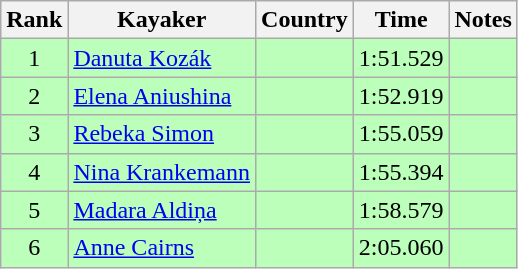<table class="wikitable" style="text-align:center">
<tr>
<th>Rank</th>
<th>Kayaker</th>
<th>Country</th>
<th>Time</th>
<th>Notes</th>
</tr>
<tr bgcolor=bbffbb>
<td>1</td>
<td align="left"><a href='#'>Danuta Kozák</a></td>
<td align="left"></td>
<td>1:51.529</td>
<td></td>
</tr>
<tr bgcolor=bbffbb>
<td>2</td>
<td align="left"><a href='#'>Elena Aniushina</a></td>
<td align="left"></td>
<td>1:52.919</td>
<td></td>
</tr>
<tr bgcolor=bbffbb>
<td>3</td>
<td align="left"><a href='#'>Rebeka Simon</a></td>
<td align="left"></td>
<td>1:55.059</td>
<td></td>
</tr>
<tr bgcolor=bbffbb>
<td>4</td>
<td align="left"><a href='#'>Nina Krankemann</a></td>
<td align="left"></td>
<td>1:55.394</td>
<td></td>
</tr>
<tr bgcolor=bbffbb>
<td>5</td>
<td align="left"><a href='#'>Madara Aldiņa</a></td>
<td align="left"></td>
<td>1:58.579</td>
<td></td>
</tr>
<tr bgcolor=bbffbb>
<td>6</td>
<td align="left"><a href='#'>Anne Cairns</a></td>
<td align="left"></td>
<td>2:05.060</td>
<td></td>
</tr>
</table>
